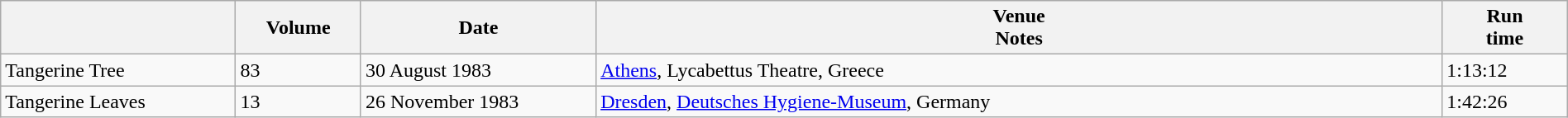<table class="wikitable" style="width: 100%;">
<tr>
<th style="width: 15%;"></th>
<th style="width: 8%;">Volume</th>
<th style="width: 15%;">Date</th>
<th>Venue<br>Notes</th>
<th style="width: 8%;">Run<br>time</th>
</tr>
<tr>
<td>Tangerine Tree</td>
<td>83</td>
<td>30 August 1983</td>
<td><a href='#'>Athens</a>, Lycabettus Theatre, Greece</td>
<td>1:13:12</td>
</tr>
<tr>
<td>Tangerine Leaves</td>
<td>13</td>
<td>26 November 1983</td>
<td><a href='#'>Dresden</a>, <a href='#'>Deutsches Hygiene-Museum</a>, Germany</td>
<td>1:42:26</td>
</tr>
</table>
